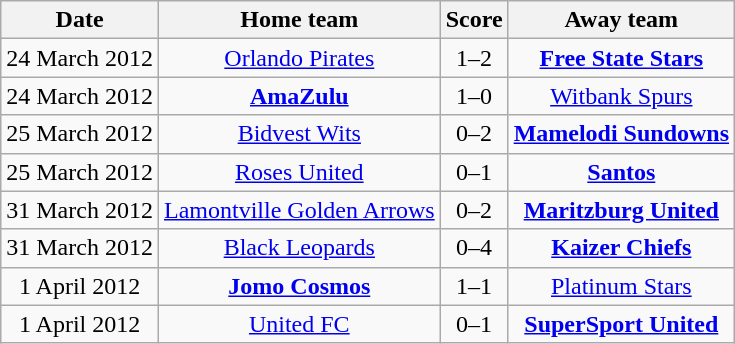<table class="wikitable" style="text-align: center">
<tr>
<th>Date</th>
<th>Home team</th>
<th>Score</th>
<th>Away team</th>
</tr>
<tr>
<td>24 March 2012</td>
<td><a href='#'>Orlando Pirates</a></td>
<td>1–2 </td>
<td><a href='#'><strong>Free State Stars</strong></a></td>
</tr>
<tr>
<td>24 March 2012</td>
<td><a href='#'><strong>AmaZulu</strong></a></td>
<td>1–0</td>
<td><a href='#'>Witbank Spurs</a></td>
</tr>
<tr>
<td>25 March 2012</td>
<td><a href='#'>Bidvest Wits</a></td>
<td>0–2</td>
<td><a href='#'><strong>Mamelodi Sundowns</strong></a></td>
</tr>
<tr>
<td>25 March 2012</td>
<td><a href='#'>Roses United</a></td>
<td>0–1</td>
<td><a href='#'><strong>Santos</strong></a></td>
</tr>
<tr>
<td>31 March 2012</td>
<td><a href='#'>Lamontville Golden Arrows</a></td>
<td>0–2</td>
<td><a href='#'><strong>Maritzburg United</strong></a></td>
</tr>
<tr>
<td>31 March 2012</td>
<td><a href='#'>Black Leopards</a></td>
<td>0–4</td>
<td><a href='#'><strong>Kaizer Chiefs</strong></a></td>
</tr>
<tr>
<td>1 April 2012</td>
<td><a href='#'><strong>Jomo Cosmos</strong></a></td>
<td>1–1 <br></td>
<td><a href='#'>Platinum Stars</a></td>
</tr>
<tr>
<td>1 April 2012</td>
<td><a href='#'>United FC</a></td>
<td>0–1</td>
<td><a href='#'><strong>SuperSport United</strong></a></td>
</tr>
</table>
